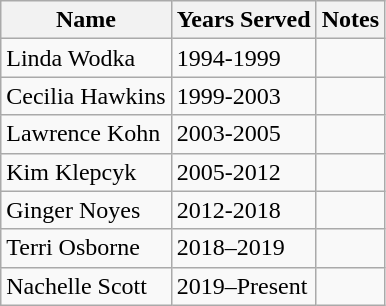<table class="wikitable">
<tr>
<th>Name</th>
<th>Years Served</th>
<th>Notes</th>
</tr>
<tr>
<td>Linda Wodka</td>
<td>1994-1999</td>
<td></td>
</tr>
<tr>
<td>Cecilia Hawkins</td>
<td>1999-2003</td>
<td></td>
</tr>
<tr>
<td>Lawrence Kohn</td>
<td>2003-2005</td>
<td></td>
</tr>
<tr>
<td>Kim Klepcyk</td>
<td>2005-2012</td>
<td></td>
</tr>
<tr>
<td>Ginger Noyes</td>
<td>2012-2018</td>
<td></td>
</tr>
<tr>
<td>Terri Osborne</td>
<td>2018–2019</td>
<td></td>
</tr>
<tr>
<td>Nachelle Scott</td>
<td>2019–Present</td>
<td></td>
</tr>
</table>
